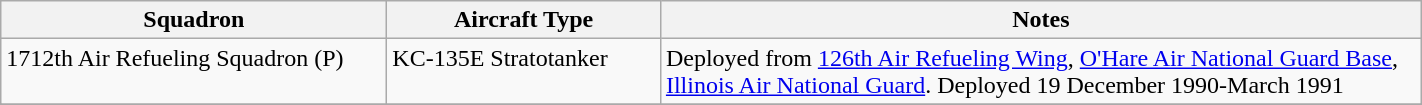<table class="wikitable">
<tr>
<th scope="col" width="250">Squadron</th>
<th scope="col" width="175">Aircraft Type</th>
<th scope="col" width="500">Notes</th>
</tr>
<tr valign="top">
<td>1712th Air Refueling Squadron (P)</td>
<td>KC-135E Stratotanker</td>
<td>Deployed from <a href='#'>126th Air Refueling Wing</a>, <a href='#'>O'Hare Air National Guard Base</a>, <a href='#'>Illinois Air National Guard</a>. Deployed 19 December 1990-March 1991</td>
</tr>
<tr>
</tr>
<tr>
</tr>
</table>
